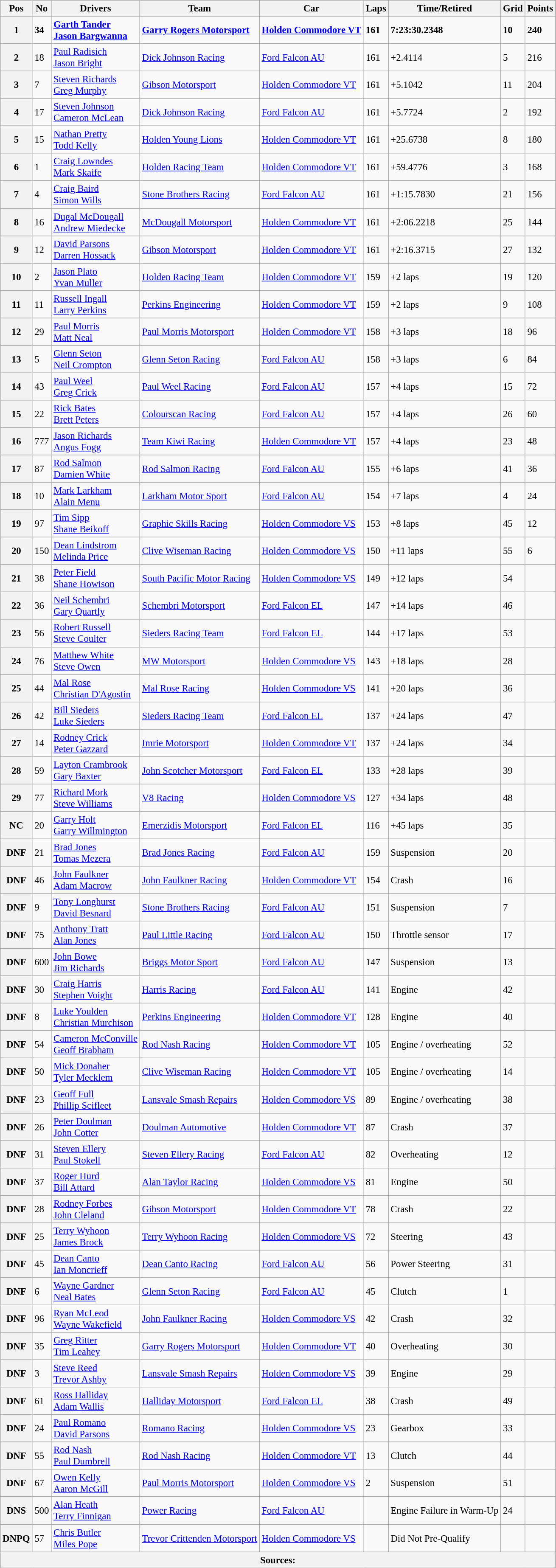<table class="wikitable sortable" style="font-size: 95%;">
<tr>
<th>Pos</th>
<th>No</th>
<th>Drivers</th>
<th>Team</th>
<th>Car</th>
<th>Laps</th>
<th>Time/Retired</th>
<th>Grid</th>
<th>Points</th>
</tr>
<tr style="font-weight:bold">
<th>1</th>
<td>34</td>
<td> <a href='#'>Garth Tander</a><br> <a href='#'>Jason Bargwanna</a></td>
<td><a href='#'>Garry Rogers Motorsport</a></td>
<td><a href='#'>Holden Commodore VT</a></td>
<td>161</td>
<td>7:23:30.2348</td>
<td>10</td>
<td>240</td>
</tr>
<tr>
<th>2</th>
<td>18</td>
<td> <a href='#'>Paul Radisich</a><br> <a href='#'>Jason Bright</a></td>
<td><a href='#'>Dick Johnson Racing</a></td>
<td><a href='#'>Ford Falcon AU</a></td>
<td>161</td>
<td>+2.4114</td>
<td>5</td>
<td>216</td>
</tr>
<tr>
<th>3</th>
<td>7</td>
<td> <a href='#'>Steven Richards</a><br> <a href='#'>Greg Murphy</a></td>
<td><a href='#'>Gibson Motorsport</a></td>
<td><a href='#'>Holden Commodore VT</a></td>
<td>161</td>
<td>+5.1042</td>
<td>11</td>
<td>204</td>
</tr>
<tr>
<th>4</th>
<td>17</td>
<td> <a href='#'>Steven Johnson</a><br> <a href='#'>Cameron McLean</a></td>
<td><a href='#'>Dick Johnson Racing</a></td>
<td><a href='#'>Ford Falcon AU</a></td>
<td>161</td>
<td>+5.7724</td>
<td>2</td>
<td>192</td>
</tr>
<tr>
<th>5</th>
<td>15</td>
<td> <a href='#'>Nathan Pretty</a><br> <a href='#'>Todd Kelly</a></td>
<td><a href='#'>Holden Young Lions</a></td>
<td><a href='#'>Holden Commodore VT</a></td>
<td>161</td>
<td>+25.6738</td>
<td>8</td>
<td>180</td>
</tr>
<tr>
<th>6</th>
<td>1</td>
<td> <a href='#'>Craig Lowndes</a><br> <a href='#'>Mark Skaife</a></td>
<td><a href='#'>Holden Racing Team</a></td>
<td><a href='#'>Holden Commodore VT</a></td>
<td>161</td>
<td>+59.4776</td>
<td>3</td>
<td>168</td>
</tr>
<tr>
<th>7</th>
<td>4</td>
<td> <a href='#'>Craig Baird</a><br> <a href='#'>Simon Wills</a></td>
<td><a href='#'>Stone Brothers Racing</a></td>
<td><a href='#'>Ford Falcon AU</a></td>
<td>161</td>
<td>+1:15.7830</td>
<td>21</td>
<td>156</td>
</tr>
<tr>
<th>8</th>
<td>16</td>
<td> <a href='#'>Dugal McDougall</a><br> <a href='#'>Andrew Miedecke</a></td>
<td><a href='#'>McDougall Motorsport</a></td>
<td><a href='#'>Holden Commodore VT</a></td>
<td>161</td>
<td>+2:06.2218</td>
<td>25</td>
<td>144</td>
</tr>
<tr>
<th>9</th>
<td>12</td>
<td> <a href='#'>David Parsons</a><br> <a href='#'>Darren Hossack</a></td>
<td><a href='#'>Gibson Motorsport</a></td>
<td><a href='#'>Holden Commodore VT</a></td>
<td>161</td>
<td>+2:16.3715</td>
<td>27</td>
<td>132</td>
</tr>
<tr>
<th>10</th>
<td>2</td>
<td> <a href='#'>Jason Plato</a><br> <a href='#'>Yvan Muller</a></td>
<td><a href='#'>Holden Racing Team</a></td>
<td><a href='#'>Holden Commodore VT</a></td>
<td>159</td>
<td>+2 laps</td>
<td>19</td>
<td>120</td>
</tr>
<tr>
<th>11</th>
<td>11</td>
<td> <a href='#'>Russell Ingall</a><br> <a href='#'>Larry Perkins</a></td>
<td><a href='#'>Perkins Engineering</a></td>
<td><a href='#'>Holden Commodore VT</a></td>
<td>159</td>
<td>+2 laps</td>
<td>9</td>
<td>108</td>
</tr>
<tr>
<th>12</th>
<td>29</td>
<td> <a href='#'>Paul Morris</a><br> <a href='#'>Matt Neal</a></td>
<td><a href='#'>Paul Morris Motorsport</a></td>
<td><a href='#'>Holden Commodore VT</a></td>
<td>158</td>
<td>+3 laps</td>
<td>18</td>
<td>96</td>
</tr>
<tr>
<th>13</th>
<td>5</td>
<td> <a href='#'>Glenn Seton</a><br> <a href='#'>Neil Crompton</a></td>
<td><a href='#'>Glenn Seton Racing</a></td>
<td><a href='#'>Ford Falcon AU</a></td>
<td>158</td>
<td>+3 laps</td>
<td>6</td>
<td>84</td>
</tr>
<tr>
<th>14</th>
<td>43</td>
<td> <a href='#'>Paul Weel</a><br> <a href='#'>Greg Crick</a></td>
<td><a href='#'>Paul Weel Racing</a></td>
<td><a href='#'>Ford Falcon AU</a></td>
<td>157</td>
<td>+4 laps</td>
<td>15</td>
<td>72</td>
</tr>
<tr>
<th>15</th>
<td>22</td>
<td> <a href='#'>Rick Bates</a><br> <a href='#'>Brett Peters</a></td>
<td><a href='#'>Colourscan Racing</a></td>
<td><a href='#'>Ford Falcon AU</a></td>
<td>157</td>
<td>+4 laps</td>
<td>26</td>
<td>60</td>
</tr>
<tr>
<th>16</th>
<td>777</td>
<td> <a href='#'>Jason Richards</a><br> <a href='#'>Angus Fogg</a></td>
<td><a href='#'>Team Kiwi Racing</a></td>
<td><a href='#'>Holden Commodore VT</a></td>
<td>157</td>
<td>+4 laps</td>
<td>23</td>
<td>48</td>
</tr>
<tr>
<th>17</th>
<td>87</td>
<td> <a href='#'>Rod Salmon</a><br> <a href='#'>Damien White</a></td>
<td><a href='#'>Rod Salmon Racing</a></td>
<td><a href='#'>Ford Falcon AU</a></td>
<td>155</td>
<td>+6 laps</td>
<td>41</td>
<td>36</td>
</tr>
<tr>
<th>18</th>
<td>10</td>
<td> <a href='#'>Mark Larkham</a><br> <a href='#'>Alain Menu</a></td>
<td><a href='#'>Larkham Motor Sport</a></td>
<td><a href='#'>Ford Falcon AU</a></td>
<td>154</td>
<td>+7 laps</td>
<td>4</td>
<td>24</td>
</tr>
<tr>
<th>19</th>
<td>97</td>
<td> <a href='#'>Tim Sipp</a><br> <a href='#'>Shane Beikoff</a></td>
<td><a href='#'>Graphic Skills Racing</a></td>
<td><a href='#'>Holden Commodore VS</a></td>
<td>153</td>
<td>+8 laps</td>
<td>45</td>
<td>12</td>
</tr>
<tr>
<th>20</th>
<td>150</td>
<td> <a href='#'>Dean Lindstrom</a><br> <a href='#'>Melinda Price</a></td>
<td><a href='#'>Clive Wiseman Racing</a></td>
<td><a href='#'>Holden Commodore VS</a></td>
<td>150</td>
<td>+11 laps</td>
<td>55</td>
<td>6</td>
</tr>
<tr>
<th>21</th>
<td>38</td>
<td> <a href='#'>Peter Field</a><br> <a href='#'>Shane Howison</a></td>
<td><a href='#'>South Pacific Motor Racing</a></td>
<td><a href='#'>Holden Commodore VS</a></td>
<td>149</td>
<td>+12 laps</td>
<td>54</td>
<td></td>
</tr>
<tr>
<th>22</th>
<td>36</td>
<td> <a href='#'>Neil Schembri</a><br> <a href='#'>Gary Quartly</a></td>
<td><a href='#'>Schembri Motorsport</a></td>
<td><a href='#'>Ford Falcon EL</a></td>
<td>147</td>
<td>+14 laps</td>
<td>46</td>
<td></td>
</tr>
<tr>
<th>23</th>
<td>56</td>
<td> <a href='#'>Robert Russell</a><br> <a href='#'>Steve Coulter</a></td>
<td><a href='#'>Sieders Racing Team</a></td>
<td><a href='#'>Ford Falcon EL</a></td>
<td>144</td>
<td>+17 laps</td>
<td>53</td>
<td></td>
</tr>
<tr>
<th>24</th>
<td>76</td>
<td> <a href='#'>Matthew White</a><br> <a href='#'>Steve Owen</a></td>
<td><a href='#'>MW Motorsport</a></td>
<td><a href='#'>Holden Commodore VS</a></td>
<td>143</td>
<td>+18 laps</td>
<td>28</td>
<td></td>
</tr>
<tr>
<th>25</th>
<td>44</td>
<td> <a href='#'>Mal Rose</a><br> <a href='#'>Christian D'Agostin</a></td>
<td><a href='#'>Mal Rose Racing</a></td>
<td><a href='#'>Holden Commodore VS</a></td>
<td>141</td>
<td>+20 laps</td>
<td>36</td>
<td></td>
</tr>
<tr>
<th>26</th>
<td>42</td>
<td> <a href='#'>Bill Sieders</a><br> <a href='#'>Luke Sieders</a></td>
<td><a href='#'>Sieders Racing Team</a></td>
<td><a href='#'>Ford Falcon EL</a></td>
<td>137</td>
<td>+24 laps</td>
<td>47</td>
<td></td>
</tr>
<tr>
<th>27</th>
<td>14</td>
<td> <a href='#'>Rodney Crick</a><br> <a href='#'>Peter Gazzard</a></td>
<td><a href='#'>Imrie Motorsport</a></td>
<td><a href='#'>Holden Commodore VT</a></td>
<td>137</td>
<td>+24 laps</td>
<td>34</td>
<td></td>
</tr>
<tr>
<th>28</th>
<td>59</td>
<td> <a href='#'>Layton Crambrook</a><br> <a href='#'>Gary Baxter</a></td>
<td><a href='#'>John Scotcher Motorsport</a></td>
<td><a href='#'>Ford Falcon EL</a></td>
<td>133</td>
<td>+28 laps</td>
<td>39</td>
<td></td>
</tr>
<tr>
<th>29</th>
<td>77</td>
<td> <a href='#'>Richard Mork</a><br> <a href='#'>Steve Williams</a></td>
<td><a href='#'>V8 Racing</a></td>
<td><a href='#'>Holden Commodore VS</a></td>
<td>127</td>
<td>+34 laps</td>
<td>48</td>
<td></td>
</tr>
<tr>
<th>NC</th>
<td>20</td>
<td> <a href='#'>Garry Holt</a><br> <a href='#'>Garry Willmington</a></td>
<td><a href='#'>Emerzidis Motorsport</a></td>
<td><a href='#'>Ford Falcon EL</a></td>
<td>116</td>
<td>+45 laps</td>
<td>35</td>
<td></td>
</tr>
<tr>
<th>DNF</th>
<td>21</td>
<td> <a href='#'>Brad Jones</a><br> <a href='#'>Tomas Mezera</a></td>
<td><a href='#'>Brad Jones Racing</a></td>
<td><a href='#'>Ford Falcon AU</a></td>
<td>159</td>
<td>Suspension</td>
<td>20</td>
<td></td>
</tr>
<tr>
<th>DNF</th>
<td>46</td>
<td> <a href='#'>John Faulkner</a><br> <a href='#'>Adam Macrow</a></td>
<td><a href='#'>John Faulkner Racing</a></td>
<td><a href='#'>Holden Commodore VT</a></td>
<td>154</td>
<td>Crash</td>
<td>16</td>
<td></td>
</tr>
<tr>
<th>DNF</th>
<td>9</td>
<td> <a href='#'>Tony Longhurst</a><br> <a href='#'>David Besnard</a></td>
<td><a href='#'>Stone Brothers Racing</a></td>
<td><a href='#'>Ford Falcon AU</a></td>
<td>151</td>
<td>Suspension</td>
<td>7</td>
<td></td>
</tr>
<tr>
<th>DNF</th>
<td>75</td>
<td> <a href='#'>Anthony Tratt</a><br> <a href='#'>Alan Jones</a></td>
<td><a href='#'>Paul Little Racing</a></td>
<td><a href='#'>Ford Falcon AU</a></td>
<td>150</td>
<td>Throttle sensor </td>
<td>17</td>
<td></td>
</tr>
<tr>
<th>DNF</th>
<td>600</td>
<td> <a href='#'>John Bowe</a><br> <a href='#'>Jim Richards</a></td>
<td><a href='#'>Briggs Motor Sport</a></td>
<td><a href='#'>Ford Falcon AU</a></td>
<td>147</td>
<td>Suspension</td>
<td>13</td>
<td></td>
</tr>
<tr>
<th>DNF</th>
<td>30</td>
<td> <a href='#'>Craig Harris</a><br> <a href='#'>Stephen Voight</a></td>
<td><a href='#'>Harris Racing</a></td>
<td><a href='#'>Ford Falcon AU</a></td>
<td>141</td>
<td>Engine </td>
<td>42</td>
<td></td>
</tr>
<tr>
<th>DNF</th>
<td>8</td>
<td> <a href='#'>Luke Youlden</a><br> <a href='#'>Christian Murchison</a></td>
<td><a href='#'>Perkins Engineering</a></td>
<td><a href='#'>Holden Commodore VT</a></td>
<td>128</td>
<td>Engine</td>
<td>40</td>
<td></td>
</tr>
<tr>
<th>DNF</th>
<td>54</td>
<td> <a href='#'>Cameron McConville</a><br> <a href='#'>Geoff Brabham</a></td>
<td><a href='#'>Rod Nash Racing</a></td>
<td><a href='#'>Holden Commodore VT</a></td>
<td>105</td>
<td>Engine / overheating </td>
<td>52</td>
<td></td>
</tr>
<tr>
<th>DNF</th>
<td>50</td>
<td> <a href='#'>Mick Donaher</a><br> <a href='#'>Tyler Mecklem</a></td>
<td><a href='#'>Clive Wiseman Racing</a></td>
<td><a href='#'>Holden Commodore VT</a></td>
<td>105</td>
<td>Engine / overheating </td>
<td>14</td>
<td></td>
</tr>
<tr>
<th>DNF</th>
<td>23</td>
<td> <a href='#'>Geoff Full</a><br> <a href='#'>Phillip Scifleet</a></td>
<td><a href='#'>Lansvale Smash Repairs</a></td>
<td><a href='#'>Holden Commodore VS</a></td>
<td>89</td>
<td>Engine / overheating </td>
<td>38</td>
<td></td>
</tr>
<tr>
<th>DNF</th>
<td>26</td>
<td> <a href='#'>Peter Doulman</a><br> <a href='#'>John Cotter</a></td>
<td><a href='#'>Doulman Automotive</a></td>
<td><a href='#'>Holden Commodore VT</a></td>
<td>87</td>
<td>Crash</td>
<td>37</td>
<td></td>
</tr>
<tr>
<th>DNF</th>
<td>31</td>
<td> <a href='#'>Steven Ellery</a><br> <a href='#'>Paul Stokell</a></td>
<td><a href='#'>Steven Ellery Racing</a></td>
<td><a href='#'>Ford Falcon AU</a></td>
<td>82</td>
<td>Overheating </td>
<td>12</td>
<td></td>
</tr>
<tr>
<th>DNF</th>
<td>37</td>
<td> <a href='#'>Roger Hurd</a><br> <a href='#'>Bill Attard</a></td>
<td><a href='#'>Alan Taylor Racing</a></td>
<td><a href='#'>Holden Commodore VS</a></td>
<td>81</td>
<td>Engine</td>
<td>50</td>
<td></td>
</tr>
<tr>
<th>DNF</th>
<td>28</td>
<td> <a href='#'>Rodney Forbes</a><br> <a href='#'>John Cleland</a></td>
<td><a href='#'>Gibson Motorsport</a></td>
<td><a href='#'>Holden Commodore VT</a></td>
<td>78</td>
<td>Crash</td>
<td>22</td>
<td></td>
</tr>
<tr>
<th>DNF</th>
<td>25</td>
<td> <a href='#'>Terry Wyhoon</a><br> <a href='#'>James Brock</a></td>
<td><a href='#'>Terry Wyhoon Racing</a></td>
<td><a href='#'>Holden Commodore VS</a></td>
<td>72</td>
<td>Steering</td>
<td>43</td>
<td></td>
</tr>
<tr>
<th>DNF</th>
<td>45</td>
<td> <a href='#'>Dean Canto</a><br> <a href='#'>Ian Moncrieff</a></td>
<td><a href='#'>Dean Canto Racing</a></td>
<td><a href='#'>Ford Falcon AU</a></td>
<td>56</td>
<td>Power Steering</td>
<td>31</td>
<td></td>
</tr>
<tr>
<th>DNF</th>
<td>6</td>
<td> <a href='#'>Wayne Gardner</a><br> <a href='#'>Neal Bates</a></td>
<td><a href='#'>Glenn Seton Racing</a></td>
<td><a href='#'>Ford Falcon AU</a></td>
<td>45</td>
<td>Clutch</td>
<td>1</td>
<td></td>
</tr>
<tr>
<th>DNF</th>
<td>96</td>
<td> <a href='#'>Ryan McLeod</a><br> <a href='#'>Wayne Wakefield</a></td>
<td><a href='#'>John Faulkner Racing</a></td>
<td><a href='#'>Holden Commodore VS</a></td>
<td>42</td>
<td>Crash</td>
<td>32</td>
<td></td>
</tr>
<tr>
<th>DNF</th>
<td>35</td>
<td> <a href='#'>Greg Ritter</a><br> <a href='#'>Tim Leahey</a></td>
<td><a href='#'>Garry Rogers Motorsport</a></td>
<td><a href='#'>Holden Commodore VT</a></td>
<td>40</td>
<td>Overheating</td>
<td>30</td>
<td></td>
</tr>
<tr>
<th>DNF</th>
<td>3</td>
<td> <a href='#'>Steve Reed</a><br> <a href='#'>Trevor Ashby</a></td>
<td><a href='#'>Lansvale Smash Repairs</a></td>
<td><a href='#'>Holden Commodore VS</a></td>
<td>39</td>
<td>Engine</td>
<td>29</td>
<td></td>
</tr>
<tr>
<th>DNF</th>
<td>61</td>
<td> <a href='#'>Ross Halliday</a><br> <a href='#'>Adam Wallis</a></td>
<td><a href='#'>Halliday Motorsport</a></td>
<td><a href='#'>Ford Falcon EL</a></td>
<td>38</td>
<td>Crash</td>
<td>49</td>
<td></td>
</tr>
<tr>
<th>DNF</th>
<td>24</td>
<td> <a href='#'>Paul Romano</a><br> <a href='#'>David Parsons</a></td>
<td><a href='#'>Romano Racing</a></td>
<td><a href='#'>Holden Commodore VS</a></td>
<td>23</td>
<td>Gearbox</td>
<td>33</td>
<td></td>
</tr>
<tr>
<th>DNF</th>
<td>55</td>
<td> <a href='#'>Rod Nash</a><br> <a href='#'>Paul Dumbrell</a></td>
<td><a href='#'>Rod Nash Racing</a></td>
<td><a href='#'>Holden Commodore VT</a></td>
<td>13</td>
<td>Clutch</td>
<td>44</td>
<td></td>
</tr>
<tr>
<th>DNF</th>
<td>67</td>
<td> <a href='#'>Owen Kelly</a><br> <a href='#'>Aaron McGill</a></td>
<td><a href='#'>Paul Morris Motorsport</a></td>
<td><a href='#'>Holden Commodore VS</a></td>
<td>2</td>
<td>Suspension</td>
<td>51</td>
<td></td>
</tr>
<tr>
<th>DNS</th>
<td>500</td>
<td> <a href='#'>Alan Heath</a><br> <a href='#'>Terry Finnigan</a></td>
<td><a href='#'>Power Racing</a></td>
<td><a href='#'>Ford Falcon AU</a></td>
<td></td>
<td>Engine Failure in Warm-Up</td>
<td>24</td>
<td></td>
</tr>
<tr>
<th>DNPQ</th>
<td>57</td>
<td> <a href='#'>Chris Butler</a><br> <a href='#'>Miles Pope</a></td>
<td><a href='#'>Trevor Crittenden Motorsport</a></td>
<td><a href='#'>Holden Commodore VS</a></td>
<td></td>
<td>Did Not Pre-Qualify</td>
<td></td>
<td></td>
</tr>
<tr>
<th colspan=9>Sources:</th>
</tr>
</table>
